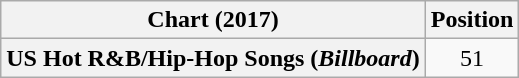<table class="wikitable plainrowheaders" style="text-align:center">
<tr>
<th scope="col">Chart (2017)</th>
<th scope="col">Position</th>
</tr>
<tr>
<th scope="row">US Hot R&B/Hip-Hop Songs (<em>Billboard</em>)</th>
<td>51</td>
</tr>
</table>
